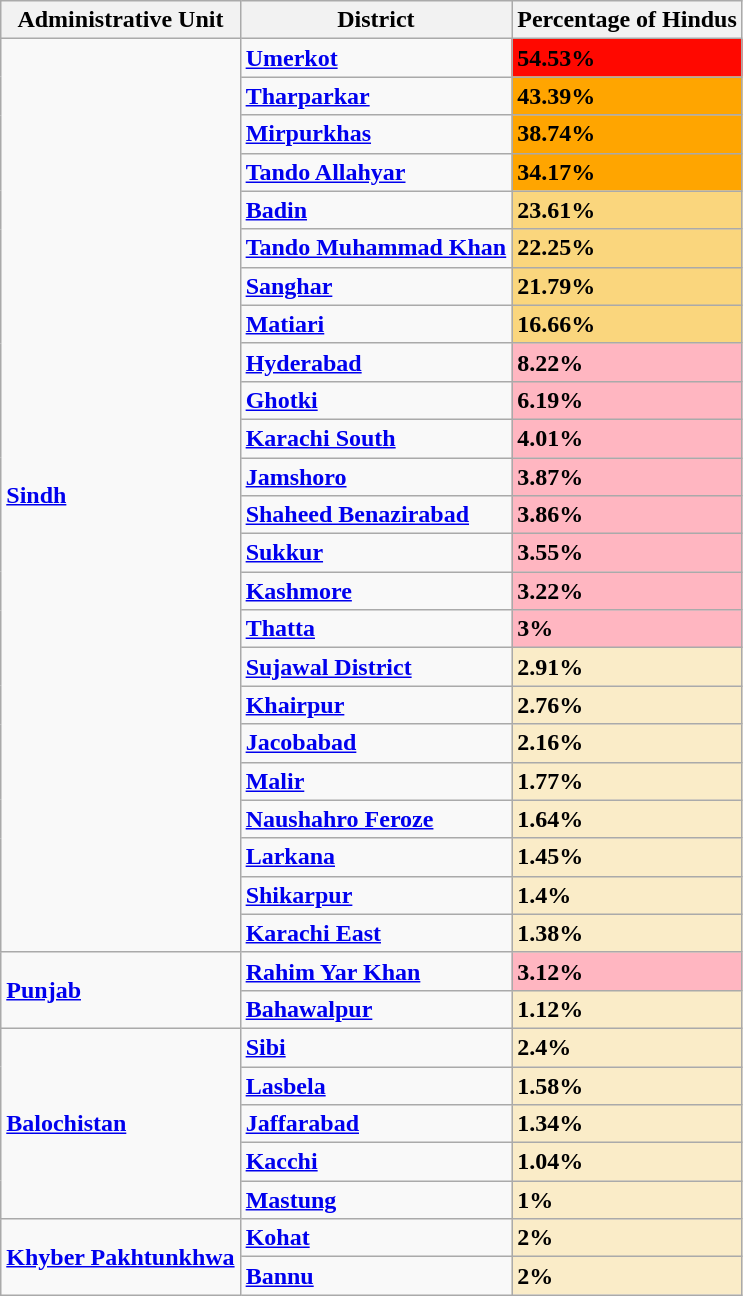<table class="wikitable">
<tr>
<th><strong>Administrative Unit</strong></th>
<th><strong>District</strong></th>
<th><strong>Percentage of Hindus </strong></th>
</tr>
<tr>
<td rowspan="24"><strong><a href='#'>Sindh</a></strong></td>
<td><strong><a href='#'>Umerkot</a></strong></td>
<td style="background: #FF0800"><strong>54.53%</strong></td>
</tr>
<tr>
<td><strong><a href='#'>Tharparkar</a></strong></td>
<td style="background:orange"><strong>43.39%</strong></td>
</tr>
<tr>
<td><strong><a href='#'>Mirpurkhas</a></strong></td>
<td style="background:orange"><strong>38.74%</strong></td>
</tr>
<tr>
<td><strong><a href='#'>Tando Allahyar</a></strong></td>
<td style="background:orange"><strong>34.17%</strong></td>
</tr>
<tr>
<td><strong><a href='#'>Badin</a></strong></td>
<td style="background:  #fad67d"><strong>23.61%</strong></td>
</tr>
<tr>
<td><strong><a href='#'>Tando Muhammad Khan</a></strong></td>
<td style="background: #fad67d"><strong>22.25%</strong></td>
</tr>
<tr>
<td><strong><a href='#'>Sanghar</a></strong></td>
<td style="background: #fad67d"><strong>21.79%</strong></td>
</tr>
<tr>
<td><strong><a href='#'>Matiari</a></strong></td>
<td style="background: #fad67d"><strong>16.66%</strong></td>
</tr>
<tr>
<td><strong><a href='#'>Hyderabad</a></strong></td>
<td style="background: #FFB6C1"><strong>8.22%</strong></td>
</tr>
<tr>
<td><strong><a href='#'>Ghotki</a></strong></td>
<td style="background: #FFB6C1"><strong>6.19%</strong></td>
</tr>
<tr>
<td><strong><a href='#'>Karachi South</a></strong></td>
<td style="background: #FFB6C1"><strong>4.01%</strong></td>
</tr>
<tr>
<td><strong><a href='#'>Jamshoro</a></strong></td>
<td style="background: #FFB6C1"><strong>3.87%</strong></td>
</tr>
<tr>
<td><strong><a href='#'>Shaheed Benazirabad</a></strong></td>
<td style="background: #FFB6C1"><strong>3.86%</strong></td>
</tr>
<tr>
<td><strong><a href='#'>Sukkur</a></strong></td>
<td style="background: #FFB6C1"><strong>3.55%</strong></td>
</tr>
<tr>
<td><strong><a href='#'>Kashmore</a></strong></td>
<td style="background: #FFB6C1"><strong>3.22%</strong></td>
</tr>
<tr>
<td><strong><a href='#'>Thatta</a></strong></td>
<td style="background: #FFB6C1"><strong>3%</strong></td>
</tr>
<tr>
<td><strong><a href='#'>Sujawal District</a></strong></td>
<td style="background: #faecc8"><strong>2.91%</strong></td>
</tr>
<tr>
<td><strong><a href='#'>Khairpur</a></strong></td>
<td style="background: #faecc8"><strong>2.76%</strong></td>
</tr>
<tr>
<td><strong><a href='#'>Jacobabad</a></strong></td>
<td style="background: #faecc8"><strong>2.16%</strong></td>
</tr>
<tr>
<td><strong><a href='#'>Malir</a></strong></td>
<td style="background: #faecc8"><strong>1.77%</strong></td>
</tr>
<tr>
<td><strong><a href='#'>Naushahro Feroze</a></strong></td>
<td style="background: #faecc8"><strong>1.64%</strong></td>
</tr>
<tr>
<td><strong><a href='#'>Larkana</a></strong></td>
<td style="background: #faecc8"><strong>1.45%</strong></td>
</tr>
<tr>
<td><strong><a href='#'>Shikarpur</a></strong></td>
<td style="background: #faecc8"><strong>1.4%</strong></td>
</tr>
<tr>
<td><strong><a href='#'>Karachi East</a></strong></td>
<td style="background: #faecc8"><strong>1.38%</strong></td>
</tr>
<tr>
<td rowspan=2><strong><a href='#'>Punjab</a></strong></td>
<td><strong><a href='#'>Rahim Yar Khan</a></strong></td>
<td style="background: #FFB6C1"><strong>3.12%</strong></td>
</tr>
<tr>
<td><strong><a href='#'>Bahawalpur</a></strong></td>
<td style="background: #faecc8"><strong>1.12%</strong></td>
</tr>
<tr>
<td rowspan=5><strong><a href='#'>Balochistan</a></strong></td>
<td><strong><a href='#'>Sibi</a></strong></td>
<td style="background: #faecc8"><strong>2.4%</strong></td>
</tr>
<tr>
<td><strong><a href='#'>Lasbela</a></strong></td>
<td style="background: #faecc8"><strong>1.58%</strong></td>
</tr>
<tr>
<td><strong><a href='#'>Jaffarabad</a></strong></td>
<td style="background: #faecc8"><strong>1.34%</strong></td>
</tr>
<tr>
<td><strong><a href='#'>Kacchi</a></strong></td>
<td style="background: #faecc8"><strong>1.04%</strong></td>
</tr>
<tr>
<td><strong><a href='#'>Mastung</a></strong></td>
<td style="background: #faecc8"><strong>1%</strong></td>
</tr>
<tr>
<td rowspan=2><strong><a href='#'>Khyber Pakhtunkhwa</a></strong></td>
<td><strong><a href='#'>Kohat</a></strong></td>
<td style="background: #faecc8"><strong>2%</strong></td>
</tr>
<tr>
<td rowspan=2><strong><a href='#'>Bannu</a></strong></td>
<td style="background: #faecc8"><strong>2%</strong></td>
</tr>
</table>
